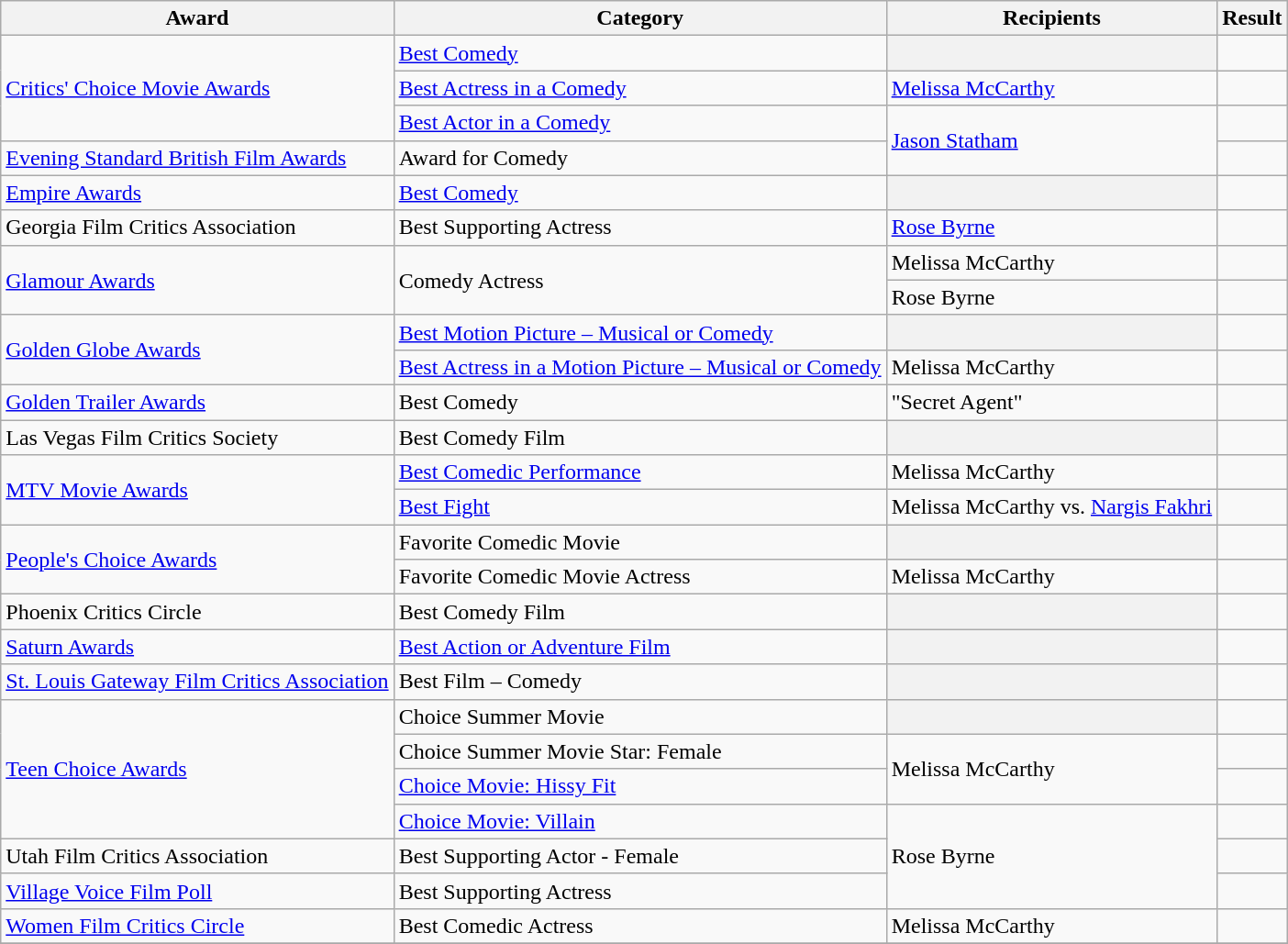<table class="wikitable sortable">
<tr>
<th>Award</th>
<th>Category</th>
<th>Recipients</th>
<th>Result</th>
</tr>
<tr>
<td rowspan="3"><a href='#'>Critics' Choice Movie Awards</a></td>
<td><a href='#'>Best Comedy</a></td>
<th></th>
<td></td>
</tr>
<tr>
<td><a href='#'>Best Actress in a Comedy</a></td>
<td><a href='#'>Melissa McCarthy</a></td>
<td></td>
</tr>
<tr>
<td><a href='#'>Best Actor in a Comedy</a></td>
<td rowspan="2"><a href='#'>Jason Statham</a></td>
<td></td>
</tr>
<tr>
<td><a href='#'>Evening Standard British Film Awards</a></td>
<td>Award for Comedy</td>
<td></td>
</tr>
<tr>
<td><a href='#'>Empire Awards</a></td>
<td><a href='#'>Best Comedy</a></td>
<th></th>
<td></td>
</tr>
<tr>
<td>Georgia Film Critics Association</td>
<td>Best Supporting Actress</td>
<td><a href='#'>Rose Byrne</a></td>
<td></td>
</tr>
<tr>
<td rowspan="2"><a href='#'>Glamour Awards</a></td>
<td rowspan="2">Comedy Actress</td>
<td>Melissa McCarthy</td>
<td></td>
</tr>
<tr>
<td>Rose Byrne</td>
<td></td>
</tr>
<tr>
<td rowspan="2"><a href='#'>Golden Globe Awards</a></td>
<td><a href='#'>Best Motion Picture – Musical or Comedy</a></td>
<th></th>
<td></td>
</tr>
<tr>
<td><a href='#'>Best Actress in a Motion Picture – Musical or Comedy</a></td>
<td>Melissa McCarthy</td>
<td></td>
</tr>
<tr>
<td><a href='#'>Golden Trailer Awards</a></td>
<td>Best Comedy</td>
<td>"Secret Agent"</td>
<td></td>
</tr>
<tr>
<td>Las Vegas Film Critics Society</td>
<td>Best Comedy Film</td>
<th></th>
<td></td>
</tr>
<tr>
<td rowspan="2"><a href='#'>MTV Movie Awards</a></td>
<td><a href='#'>Best Comedic Performance</a></td>
<td>Melissa McCarthy</td>
<td></td>
</tr>
<tr>
<td><a href='#'>Best Fight</a></td>
<td>Melissa McCarthy vs. <a href='#'>Nargis Fakhri</a></td>
<td></td>
</tr>
<tr>
<td rowspan="2"><a href='#'>People's Choice Awards</a></td>
<td>Favorite Comedic Movie</td>
<th></th>
<td></td>
</tr>
<tr>
<td>Favorite Comedic Movie Actress</td>
<td>Melissa McCarthy</td>
<td></td>
</tr>
<tr>
<td>Phoenix Critics Circle</td>
<td>Best Comedy Film</td>
<th></th>
<td></td>
</tr>
<tr>
<td><a href='#'>Saturn Awards</a></td>
<td><a href='#'>Best Action or Adventure Film</a></td>
<th></th>
<td></td>
</tr>
<tr>
<td><a href='#'>St. Louis Gateway Film Critics Association</a></td>
<td>Best Film – Comedy</td>
<th></th>
<td></td>
</tr>
<tr>
<td rowspan="4"><a href='#'>Teen Choice Awards</a></td>
<td>Choice Summer Movie</td>
<th></th>
<td></td>
</tr>
<tr>
<td>Choice Summer Movie Star: Female</td>
<td rowspan="2">Melissa McCarthy</td>
<td></td>
</tr>
<tr>
<td><a href='#'>Choice Movie: Hissy Fit</a></td>
<td></td>
</tr>
<tr>
<td><a href='#'>Choice Movie: Villain</a></td>
<td rowspan="3">Rose Byrne</td>
<td></td>
</tr>
<tr>
<td>Utah Film Critics Association</td>
<td>Best Supporting Actor - Female</td>
<td></td>
</tr>
<tr>
<td><a href='#'>Village Voice Film Poll</a></td>
<td>Best Supporting Actress</td>
<td></td>
</tr>
<tr>
<td><a href='#'>Women Film Critics Circle</a></td>
<td>Best Comedic Actress</td>
<td>Melissa McCarthy</td>
<td></td>
</tr>
<tr>
</tr>
</table>
